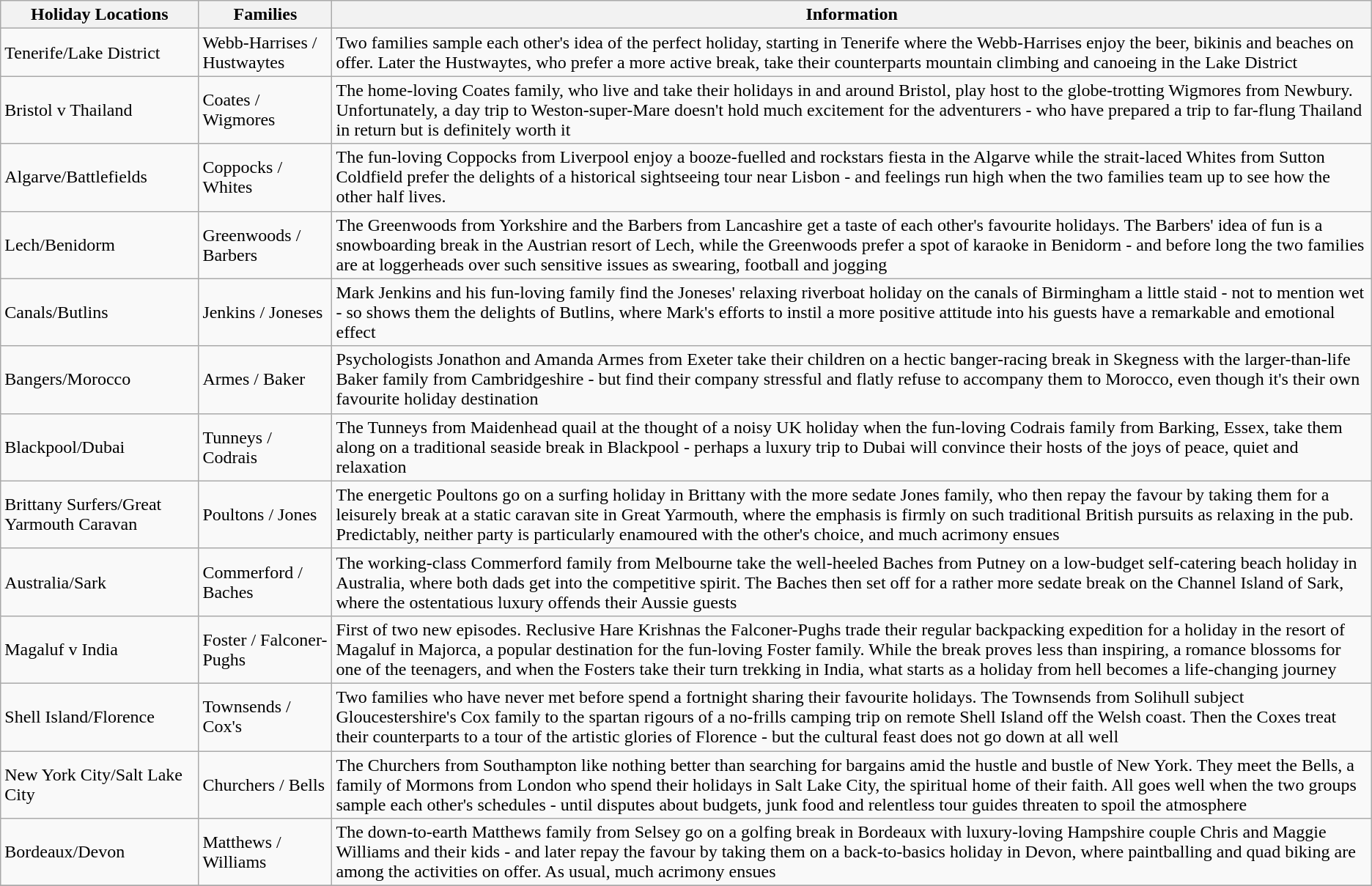<table class="wikitable" border="1">
<tr>
<th>Holiday Locations</th>
<th>Families</th>
<th>Information</th>
</tr>
<tr>
<td>Tenerife/Lake District</td>
<td>Webb-Harrises / Hustwaytes</td>
<td>Two families sample each other's idea of the perfect holiday, starting in Tenerife where the Webb-Harrises enjoy the beer, bikinis and beaches on offer. Later the Hustwaytes, who prefer a more active break, take their counterparts mountain climbing and canoeing in the Lake District</td>
</tr>
<tr>
<td>Bristol v Thailand</td>
<td>Coates / Wigmores</td>
<td>The home-loving Coates family, who live and take their holidays in and around Bristol, play host to the globe-trotting Wigmores from Newbury. Unfortunately, a day trip to Weston-super-Mare doesn't hold much excitement for the adventurers - who have prepared a trip to far-flung Thailand in return but is definitely worth it</td>
</tr>
<tr>
<td>Algarve/Battlefields</td>
<td>Coppocks  / Whites</td>
<td>The fun-loving Coppocks from Liverpool enjoy a booze-fuelled and rockstars fiesta in the Algarve while the strait-laced Whites from Sutton Coldfield prefer the delights of a historical sightseeing tour near Lisbon - and feelings run high when the two families team up to see how the other half lives.</td>
</tr>
<tr>
<td>Lech/Benidorm</td>
<td>Greenwoods / Barbers</td>
<td>The Greenwoods from Yorkshire and the Barbers from Lancashire get a taste of each other's favourite holidays. The Barbers' idea of fun is a snowboarding break in the Austrian resort of Lech, while the Greenwoods prefer a spot of karaoke in Benidorm - and before long the two families are at loggerheads over such sensitive issues as swearing, football and jogging</td>
</tr>
<tr>
<td>Canals/Butlins</td>
<td>Jenkins / Joneses</td>
<td>Mark Jenkins and his fun-loving family find the Joneses' relaxing riverboat holiday on the canals of Birmingham a little staid - not to mention wet - so shows them the delights of Butlins, where Mark's efforts to instil a more positive attitude into his guests have a remarkable and emotional effect</td>
</tr>
<tr>
<td>Bangers/Morocco</td>
<td>Armes / Baker</td>
<td>Psychologists Jonathon and Amanda Armes from Exeter take their children on a hectic banger-racing break in Skegness with the larger-than-life Baker family from Cambridgeshire - but find their company stressful and flatly refuse to accompany them to Morocco, even though it's their own favourite holiday destination</td>
</tr>
<tr>
<td>Blackpool/Dubai</td>
<td>Tunneys / Codrais</td>
<td>The Tunneys from Maidenhead quail at the thought of a noisy UK holiday when the fun-loving Codrais family from Barking, Essex, take them along on a traditional seaside break in Blackpool - perhaps a luxury trip to Dubai will convince their hosts of the joys of peace, quiet and relaxation</td>
</tr>
<tr>
<td>Brittany Surfers/Great Yarmouth Caravan</td>
<td>Poultons / Jones</td>
<td>The energetic Poultons go on a surfing holiday in Brittany with the more sedate Jones family, who then repay the favour by taking them for a leisurely break at a static caravan site in Great Yarmouth, where the emphasis is firmly on such traditional British pursuits as relaxing in the pub. Predictably, neither party is particularly enamoured with the other's choice, and much acrimony ensues</td>
</tr>
<tr>
<td>Australia/Sark</td>
<td>Commerford / Baches</td>
<td>The working-class Commerford family from Melbourne take the well-heeled Baches from Putney on a low-budget self-catering beach holiday in Australia, where both dads get into the competitive spirit. The Baches then set off for a rather more sedate break on the Channel Island of Sark, where the ostentatious luxury offends their Aussie guests</td>
</tr>
<tr>
<td>Magaluf v India</td>
<td>Foster / Falconer-Pughs</td>
<td>First of two new episodes. Reclusive Hare Krishnas the Falconer-Pughs trade their regular backpacking expedition for a holiday in the resort of Magaluf in Majorca, a popular destination for the fun-loving Foster family. While the break proves less than inspiring, a romance blossoms for one of the teenagers, and when the Fosters take their turn trekking in India, what starts as a holiday from hell becomes a life-changing journey</td>
</tr>
<tr>
<td>Shell Island/Florence</td>
<td>Townsends / Cox's</td>
<td>Two families who have never met before spend a fortnight sharing their favourite holidays. The Townsends from Solihull subject Gloucestershire's Cox family to the spartan rigours of a no-frills camping trip on remote Shell Island off the Welsh coast. Then the Coxes treat their counterparts to a tour of the artistic glories of Florence - but the cultural feast does not go down at all well</td>
</tr>
<tr>
<td>New York City/Salt Lake City</td>
<td>Churchers / Bells</td>
<td>The Churchers from Southampton like nothing better than searching for bargains amid the hustle and bustle of New York. They meet the Bells, a family of Mormons from London who spend their holidays in Salt Lake City, the spiritual home of their faith. All goes well when the two groups sample each other's schedules - until disputes about budgets, junk food and relentless tour guides threaten to spoil the atmosphere</td>
</tr>
<tr>
<td>Bordeaux/Devon</td>
<td>Matthews / Williams</td>
<td>The down-to-earth Matthews family from Selsey go on a golfing break in Bordeaux with luxury-loving Hampshire couple Chris and Maggie Williams and their kids - and later repay the favour by taking them on a back-to-basics holiday in Devon, where paintballing and quad biking are among the activities on offer. As usual, much acrimony ensues</td>
</tr>
<tr>
</tr>
</table>
